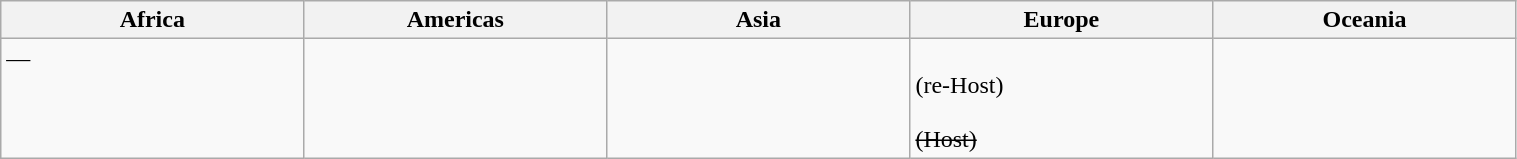<table class=wikitable width=80%>
<tr>
<th width=13%>Africa</th>
<th width=13%>Americas</th>
<th width=13%>Asia</th>
<th width=13%>Europe</th>
<th width=13%>Oceania</th>
</tr>
<tr valign=top>
<td>—</td>
<td></td>
<td><br></td>
<td><br> (re-Host)<br><br><s> (Host)</s><br></td>
<td></td>
</tr>
</table>
